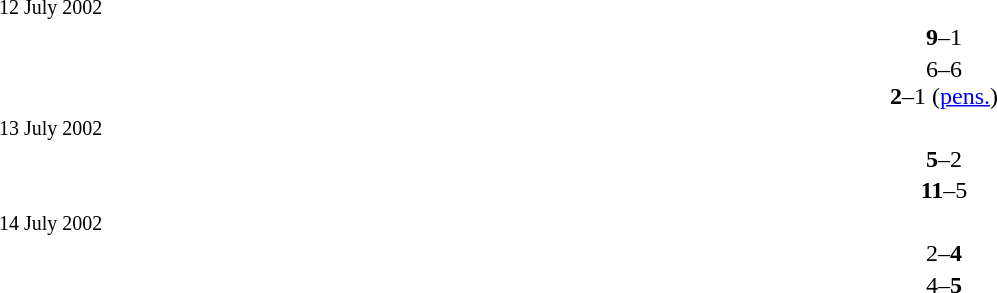<table width=100% cellspacing=1>
<tr>
<th width=40%></th>
<th width=20%></th>
<th></th>
</tr>
<tr>
<td><small>12 July 2002</small></td>
</tr>
<tr>
<td align=right><strong></strong></td>
<td align=center><strong>9</strong>–1</td>
<td></td>
</tr>
<tr>
<td align=right><strong></strong></td>
<td align=center>6–6 <br><strong>2</strong>–1 (<a href='#'>pens.</a>)</td>
<td></td>
</tr>
<tr>
<td><small>13 July 2002</small></td>
</tr>
<tr>
<td align=right><strong></strong></td>
<td align=center><strong>5</strong>–2</td>
<td></td>
</tr>
<tr>
<td align=right><strong></strong></td>
<td align=center><strong>11</strong>–5</td>
<td></td>
</tr>
<tr>
<td><small>14 July 2002</small></td>
</tr>
<tr>
<td align=right></td>
<td align=center>2–<strong>4</strong></td>
<td><strong></strong></td>
</tr>
<tr>
<td align=right></td>
<td align=center>4–<strong>5</strong></td>
<td><strong></strong></td>
</tr>
</table>
